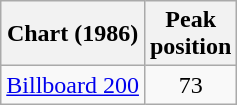<table class="wikitable">
<tr>
<th>Chart (1986)</th>
<th>Peak<br>position</th>
</tr>
<tr>
<td><a href='#'>Billboard 200</a></td>
<td align="center">73</td>
</tr>
</table>
